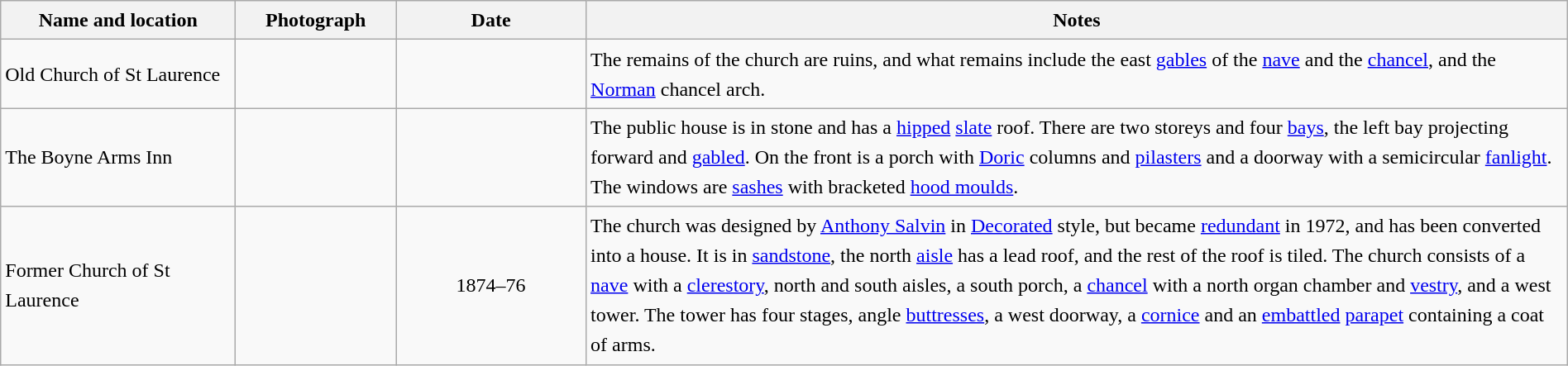<table class="wikitable sortable plainrowheaders" style="width:100%;border:0px;text-align:left;line-height:150%;">
<tr>
<th scope="col"  style="width:150px">Name and location</th>
<th scope="col"  style="width:100px" class="unsortable">Photograph</th>
<th scope="col"  style="width:120px">Date</th>
<th scope="col"  style="width:650px" class="unsortable">Notes</th>
</tr>
<tr>
<td>Old Church of St Laurence<br><small></small></td>
<td></td>
<td align="center"></td>
<td>The remains of the church are ruins, and what remains include the east <a href='#'>gables</a> of the <a href='#'>nave</a> and the <a href='#'>chancel</a>, and the <a href='#'>Norman</a> chancel arch.</td>
</tr>
<tr>
<td>The Boyne Arms Inn<br><small></small></td>
<td></td>
<td align="center"></td>
<td>The public house is in stone and has a <a href='#'>hipped</a> <a href='#'>slate</a> roof.  There are two storeys and four <a href='#'>bays</a>, the left bay projecting forward and <a href='#'>gabled</a>.  On the front is a porch with <a href='#'>Doric</a> columns and <a href='#'>pilasters</a> and a doorway with a semicircular <a href='#'>fanlight</a>.  The windows are <a href='#'>sashes</a> with bracketed <a href='#'>hood moulds</a>.</td>
</tr>
<tr>
<td>Former Church of St Laurence<br><small></small></td>
<td></td>
<td align="center">1874–76</td>
<td>The church was designed by <a href='#'>Anthony Salvin</a> in <a href='#'>Decorated</a> style, but became <a href='#'>redundant</a> in 1972, and has been converted into a house.  It is in <a href='#'>sandstone</a>, the north <a href='#'>aisle</a> has a lead roof, and the rest of the roof is tiled.  The church consists of a <a href='#'>nave</a> with a <a href='#'>clerestory</a>, north and south aisles, a south porch, a <a href='#'>chancel</a> with a north organ chamber and <a href='#'>vestry</a>, and a west tower.  The tower has four stages, angle <a href='#'>buttresses</a>, a west doorway, a <a href='#'>cornice</a> and an <a href='#'>embattled</a> <a href='#'>parapet</a> containing a coat of arms.</td>
</tr>
<tr>
</tr>
</table>
